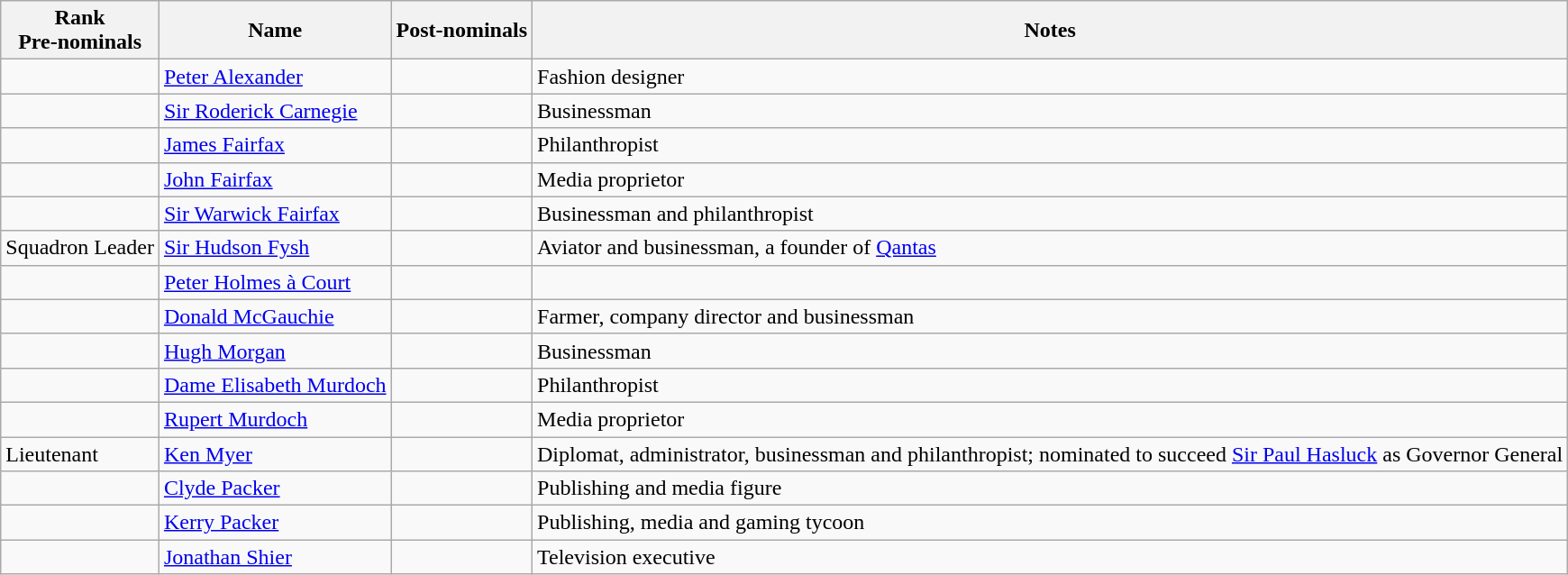<table class="wikitable sortable">
<tr>
<th>Rank<br>Pre-nominals</th>
<th>Name</th>
<th>Post-nominals</th>
<th>Notes</th>
</tr>
<tr>
<td></td>
<td><a href='#'>Peter Alexander</a></td>
<td></td>
<td>Fashion designer</td>
</tr>
<tr>
<td></td>
<td><a href='#'>Sir Roderick Carnegie</a></td>
<td></td>
<td>Businessman</td>
</tr>
<tr>
<td></td>
<td><a href='#'>James Fairfax</a></td>
<td></td>
<td>Philanthropist</td>
</tr>
<tr>
<td></td>
<td><a href='#'>John Fairfax</a></td>
<td></td>
<td>Media proprietor</td>
</tr>
<tr>
<td></td>
<td><a href='#'>Sir Warwick Fairfax</a></td>
<td></td>
<td>Businessman and philanthropist</td>
</tr>
<tr>
<td>Squadron Leader</td>
<td><a href='#'>Sir Hudson Fysh</a></td>
<td></td>
<td>Aviator and businessman, a founder of <a href='#'>Qantas</a></td>
</tr>
<tr>
<td></td>
<td><a href='#'>Peter Holmes à Court</a></td>
<td></td>
<td></td>
</tr>
<tr>
<td></td>
<td><a href='#'>Donald McGauchie</a></td>
<td></td>
<td>Farmer, company director and businessman</td>
</tr>
<tr>
<td></td>
<td><a href='#'>Hugh Morgan</a></td>
<td></td>
<td>Businessman</td>
</tr>
<tr>
<td></td>
<td><a href='#'>Dame Elisabeth Murdoch</a></td>
<td></td>
<td>Philanthropist</td>
</tr>
<tr>
<td></td>
<td><a href='#'>Rupert Murdoch</a></td>
<td></td>
<td>Media proprietor</td>
</tr>
<tr>
<td>Lieutenant</td>
<td><a href='#'>Ken Myer</a></td>
<td></td>
<td>Diplomat, administrator, businessman and philanthropist; nominated to succeed <a href='#'>Sir Paul Hasluck</a> as Governor General</td>
</tr>
<tr>
<td></td>
<td><a href='#'>Clyde Packer</a></td>
<td></td>
<td>Publishing and media figure</td>
</tr>
<tr>
<td></td>
<td><a href='#'>Kerry Packer</a></td>
<td></td>
<td>Publishing, media and gaming tycoon</td>
</tr>
<tr>
<td></td>
<td><a href='#'>Jonathan Shier</a></td>
<td></td>
<td>Television executive</td>
</tr>
</table>
